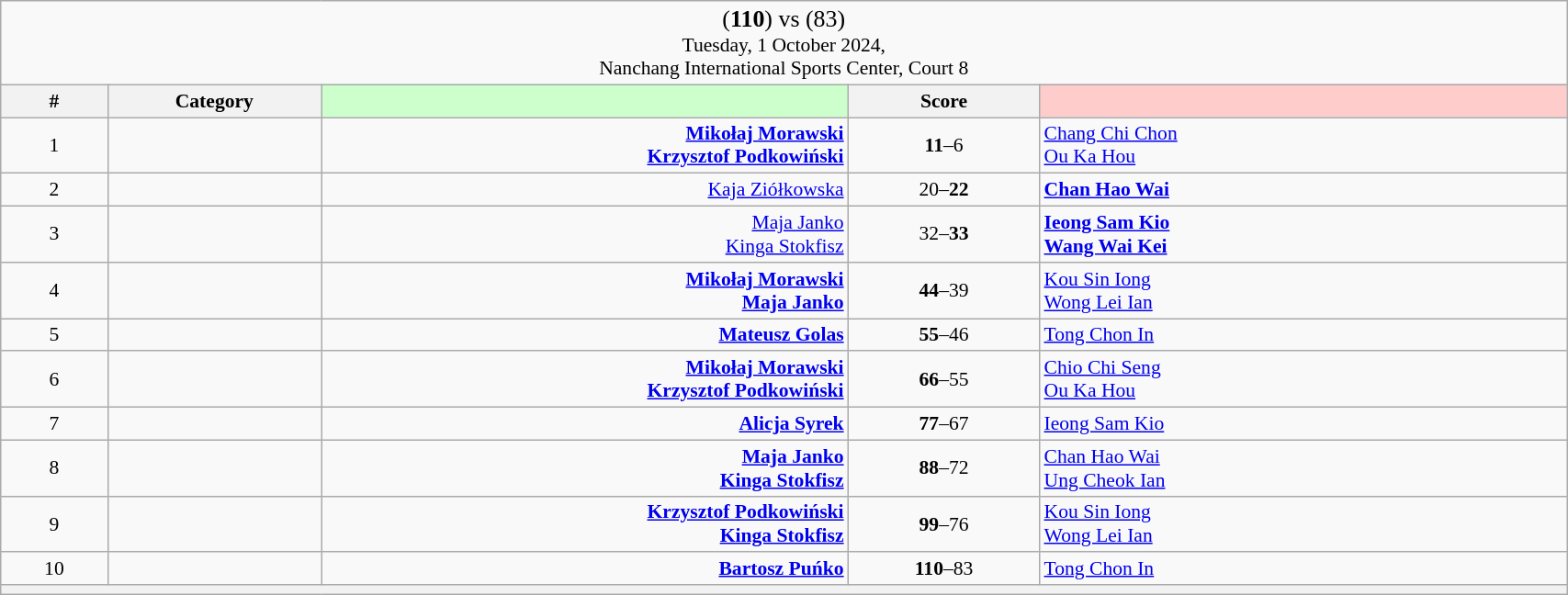<table class="wikitable mw-collapsible mw-collapsed" style="font-size:90%; text-align:center" width="90%">
<tr>
<td colspan="5"><big>(<strong>110</strong>) <strong></strong> vs  (83)</big><br>Tuesday, 1 October 2024, <br>Nanchang International Sports Center, Court 8</td>
</tr>
<tr>
<th width="25">#</th>
<th width="50">Category</th>
<th style="background-color:#CCFFCC" width="150"></th>
<th width="50">Score<br></th>
<th style="background-color:#FFCCCC" width="150"></th>
</tr>
<tr>
<td>1</td>
<td></td>
<td align="right"><strong><a href='#'>Mikołaj Morawski</a> <br><a href='#'>Krzysztof Podkowiński</a> </strong></td>
<td><strong>11</strong>–6<br></td>
<td align="left"> <a href='#'>Chang Chi Chon</a><br> <a href='#'>Ou Ka Hou</a></td>
</tr>
<tr>
<td>2</td>
<td></td>
<td align="right"><a href='#'>Kaja Ziółkowska</a> </td>
<td>20–<strong>22</strong><br></td>
<td align="left"><strong> <a href='#'>Chan Hao Wai</a></strong></td>
</tr>
<tr>
<td>3</td>
<td></td>
<td align="right"><a href='#'>Maja Janko</a> <br><a href='#'>Kinga Stokfisz</a> </td>
<td>32–<strong>33</strong><br></td>
<td align="left"><strong> <a href='#'>Ieong Sam Kio</a><br> <a href='#'>Wang Wai Kei</a></strong></td>
</tr>
<tr>
<td>4</td>
<td></td>
<td align="right"><strong><a href='#'>Mikołaj Morawski</a> <br><a href='#'>Maja Janko</a> </strong></td>
<td><strong>44</strong>–39<br></td>
<td align="left"> <a href='#'>Kou Sin Iong</a><br> <a href='#'>Wong Lei Ian</a></td>
</tr>
<tr>
<td>5</td>
<td></td>
<td align="right"><strong><a href='#'>Mateusz Golas</a> </strong></td>
<td><strong>55</strong>–46<br></td>
<td align="left"> <a href='#'>Tong Chon In</a></td>
</tr>
<tr>
<td>6</td>
<td></td>
<td align="right"><strong><a href='#'>Mikołaj Morawski</a> <br><a href='#'>Krzysztof Podkowiński</a> </strong></td>
<td><strong>66</strong>–55<br></td>
<td align="left"> <a href='#'>Chio Chi Seng</a><br> <a href='#'>Ou Ka Hou</a></td>
</tr>
<tr>
<td>7</td>
<td></td>
<td align="right"><strong><a href='#'>Alicja Syrek</a> </strong></td>
<td><strong>77</strong>–67<br></td>
<td align="left"> <a href='#'>Ieong Sam Kio</a></td>
</tr>
<tr>
<td>8</td>
<td></td>
<td align="right"><strong><a href='#'>Maja Janko</a> <br><a href='#'>Kinga Stokfisz</a> </strong></td>
<td><strong>88</strong>–72<br></td>
<td align="left"> <a href='#'>Chan Hao Wai</a><br> <a href='#'>Ung Cheok Ian</a></td>
</tr>
<tr>
<td>9</td>
<td></td>
<td align="right"><strong><a href='#'>Krzysztof Podkowiński</a> <br><a href='#'>Kinga Stokfisz</a> </strong></td>
<td><strong>99</strong>–76<br></td>
<td align="left"> <a href='#'>Kou Sin Iong</a><br> <a href='#'>Wong Lei Ian</a></td>
</tr>
<tr>
<td>10</td>
<td></td>
<td align="right"><strong><a href='#'>Bartosz Puńko</a> </strong></td>
<td><strong>110</strong>–83<br></td>
<td align="left"> <a href='#'>Tong Chon In</a></td>
</tr>
<tr>
<th colspan="5"></th>
</tr>
</table>
